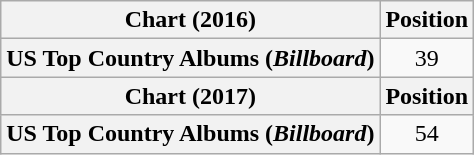<table class="wikitable plainrowheaders" style="text-align:center">
<tr>
<th scope="col">Chart (2016)</th>
<th scope="col">Position</th>
</tr>
<tr>
<th scope="row">US Top Country Albums (<em>Billboard</em>)</th>
<td>39</td>
</tr>
<tr>
<th scope="col">Chart (2017)</th>
<th scope="col">Position</th>
</tr>
<tr>
<th scope="row">US Top Country Albums (<em>Billboard</em>)</th>
<td>54</td>
</tr>
</table>
